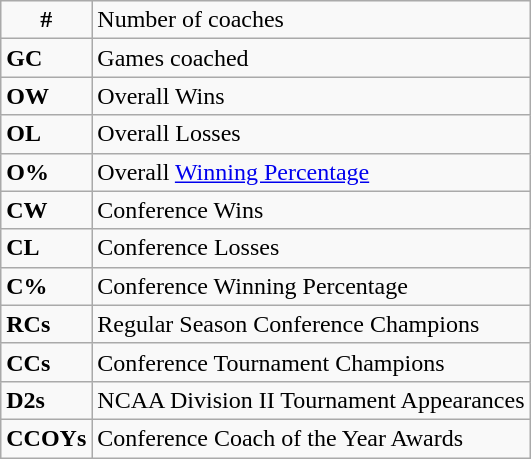<table class="wikitable">
<tr>
<td align="center"><strong>#</strong></td>
<td>Number of coaches</td>
</tr>
<tr>
<td><strong>GC</strong></td>
<td>Games coached</td>
</tr>
<tr>
<td><strong>OW</strong></td>
<td>Overall Wins</td>
</tr>
<tr>
<td><strong>OL</strong></td>
<td>Overall Losses</td>
</tr>
<tr>
<td><strong>O%</strong></td>
<td>Overall <a href='#'>Winning Percentage</a></td>
</tr>
<tr>
<td><strong>CW</strong></td>
<td>Conference Wins</td>
</tr>
<tr>
<td><strong>CL</strong></td>
<td>Conference Losses</td>
</tr>
<tr>
<td><strong>C%</strong></td>
<td>Conference Winning Percentage</td>
</tr>
<tr>
<td><strong>RCs</strong></td>
<td>Regular Season Conference Champions</td>
</tr>
<tr>
<td><strong>CCs</strong></td>
<td>Conference Tournament Champions</td>
</tr>
<tr>
<td><strong>D2s</strong></td>
<td>NCAA Division II Tournament Appearances</td>
</tr>
<tr>
<td><strong>CCOYs</strong></td>
<td>Conference Coach of the Year Awards</td>
</tr>
</table>
